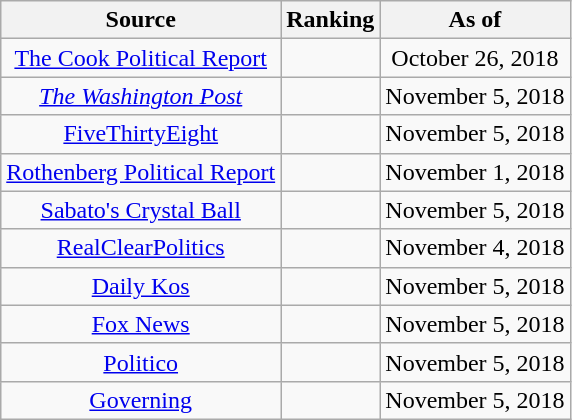<table class="wikitable" style="text-align:center">
<tr>
<th>Source</th>
<th>Ranking</th>
<th>As of</th>
</tr>
<tr>
<td><a href='#'>The Cook Political Report</a></td>
<td></td>
<td>October 26, 2018</td>
</tr>
<tr>
<td><em><a href='#'>The Washington Post</a></em></td>
<td></td>
<td>November 5, 2018</td>
</tr>
<tr>
<td><a href='#'>FiveThirtyEight</a></td>
<td></td>
<td>November 5, 2018</td>
</tr>
<tr>
<td><a href='#'>Rothenberg Political Report</a></td>
<td></td>
<td>November 1, 2018</td>
</tr>
<tr>
<td><a href='#'>Sabato's Crystal Ball</a></td>
<td></td>
<td>November 5, 2018</td>
</tr>
<tr>
<td><a href='#'>RealClearPolitics</a></td>
<td></td>
<td>November 4, 2018</td>
</tr>
<tr>
<td><a href='#'>Daily Kos</a></td>
<td></td>
<td>November 5, 2018</td>
</tr>
<tr>
<td><a href='#'>Fox News</a></td>
<td></td>
<td>November 5, 2018</td>
</tr>
<tr>
<td><a href='#'>Politico</a></td>
<td></td>
<td>November 5, 2018</td>
</tr>
<tr>
<td><a href='#'>Governing</a></td>
<td></td>
<td>November 5, 2018</td>
</tr>
</table>
